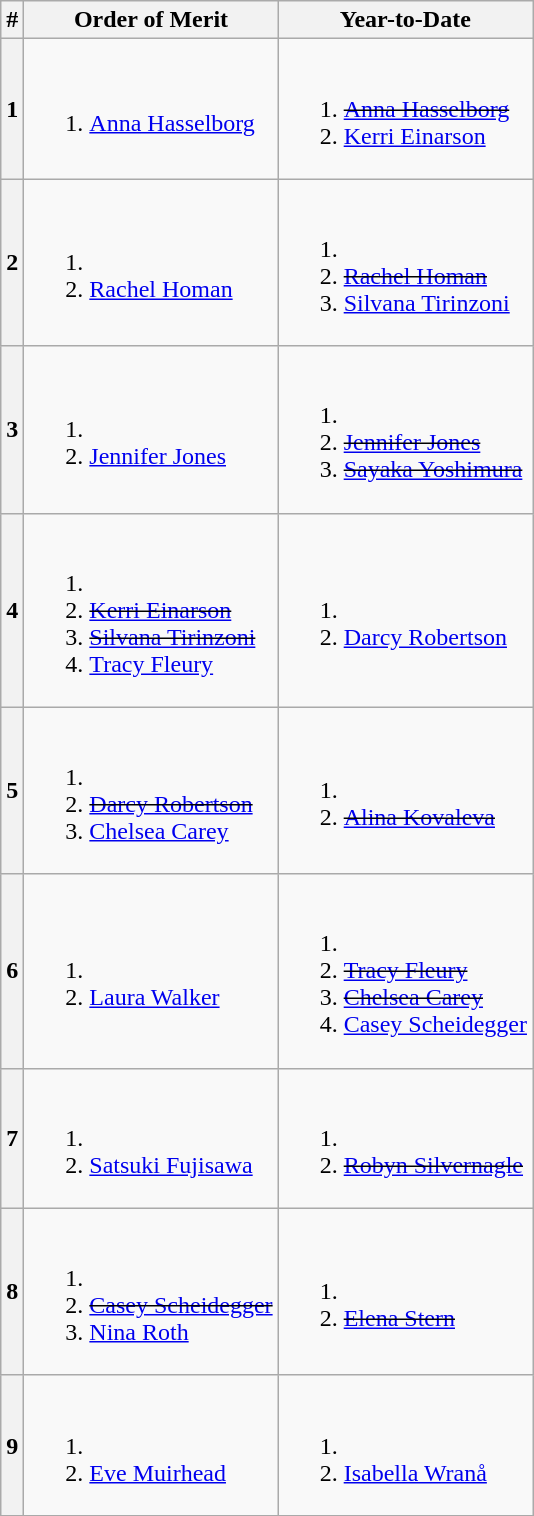<table class=wikitable>
<tr>
<th>#</th>
<th>Order of Merit</th>
<th>Year-to-Date</th>
</tr>
<tr>
<th>1</th>
<td><br><ol><li> <a href='#'>Anna Hasselborg</a></li></ol></td>
<td><br><ol><li> <s><a href='#'>Anna Hasselborg</a></s></li><li> <a href='#'>Kerri Einarson</a></li></ol></td>
</tr>
<tr>
<th>2</th>
<td><br><ol><li><li> <a href='#'>Rachel Homan</a></li></li></ol></td>
<td><br><ol><li><li> <s><a href='#'>Rachel Homan</a></s></li></li><li> <a href='#'>Silvana Tirinzoni</a></li></ol></td>
</tr>
<tr>
<th>3</th>
<td><br><ol><li><li> <a href='#'>Jennifer Jones</a></li></li></ol></td>
<td><br><ol><li><li> <s><a href='#'>Jennifer Jones</a></s></li></li><li> <s><a href='#'>Sayaka Yoshimura</a></s></li></ol></td>
</tr>
<tr>
<th>4</th>
<td><br><ol><li><li> <s><a href='#'>Kerri Einarson</a></s></li></li><li> <s><a href='#'>Silvana Tirinzoni</a></s></li><li> <a href='#'>Tracy Fleury</a></li></ol></td>
<td><br><ol><li><li> <a href='#'>Darcy Robertson</a></li></li></ol></td>
</tr>
<tr>
<th>5</th>
<td><br><ol><li><li> <s><a href='#'>Darcy Robertson</a></s></li></li><li> <a href='#'>Chelsea Carey</a></li></ol></td>
<td><br><ol><li><li> <s><a href='#'>Alina Kovaleva</a></s></li></li></ol></td>
</tr>
<tr>
<th>6</th>
<td><br><ol><li><li> <a href='#'>Laura Walker</a></li></li></ol></td>
<td><br><ol><li><li> <s><a href='#'>Tracy Fleury</a></s></li></li><li> <s><a href='#'>Chelsea Carey</a></s></li><li> <a href='#'>Casey Scheidegger</a></li></ol></td>
</tr>
<tr>
<th>7</th>
<td><br><ol><li><li> <a href='#'>Satsuki Fujisawa</a></li></li></ol></td>
<td><br><ol><li><li> <s><a href='#'>Robyn Silvernagle</a></s></li></li></ol></td>
</tr>
<tr>
<th>8</th>
<td><br><ol><li><li> <s><a href='#'>Casey Scheidegger</a></s></li></li><li> <a href='#'>Nina Roth</a></li></ol></td>
<td><br><ol><li><li> <s><a href='#'>Elena Stern</a></s></li></li></ol></td>
</tr>
<tr>
<th>9</th>
<td><br><ol><li><li> <a href='#'>Eve Muirhead</a></li></li></ol></td>
<td><br><ol><li><li> <a href='#'>Isabella Wranå</a></li></li></ol></td>
</tr>
</table>
